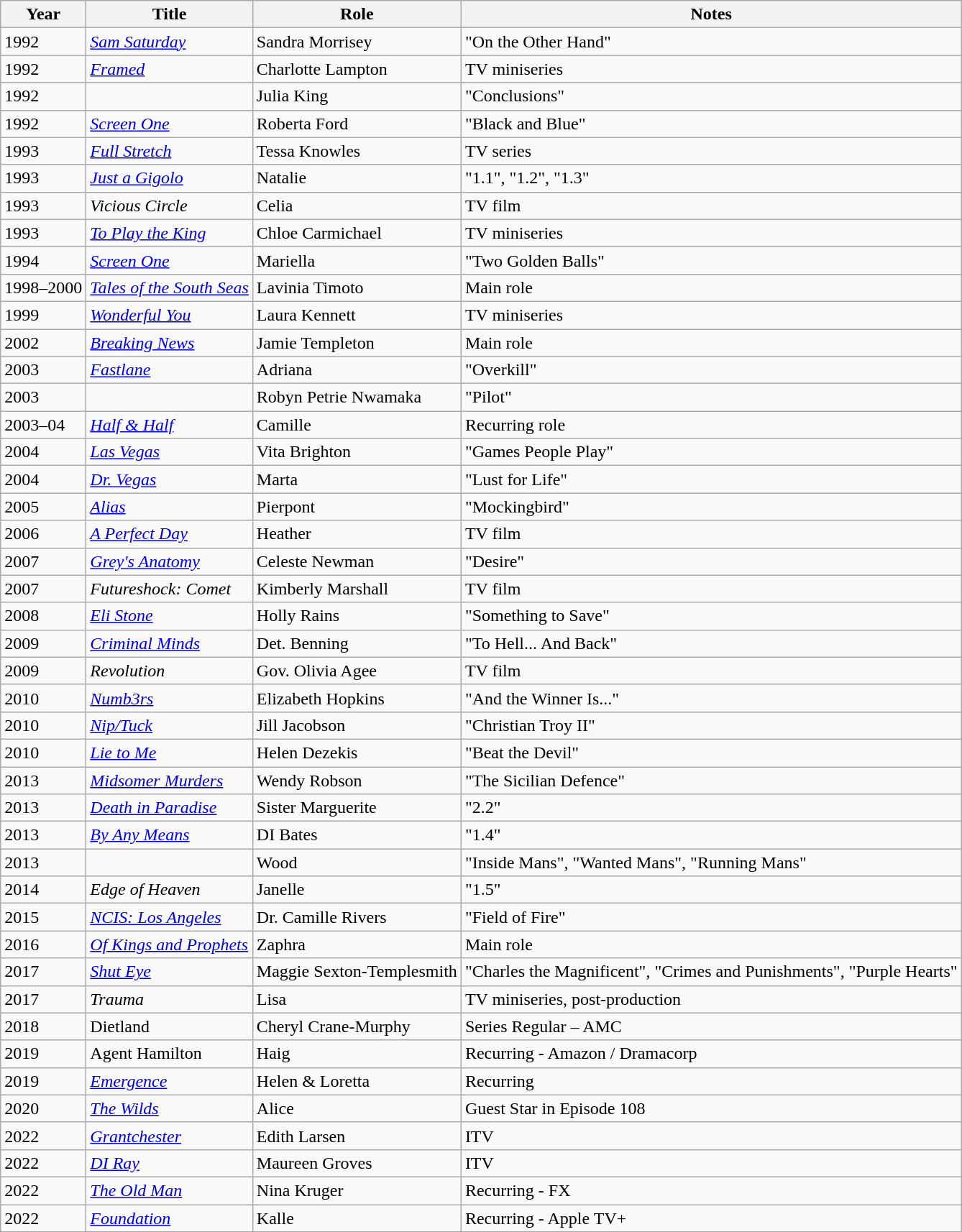<table class="wikitable sortable">
<tr>
<th>Year</th>
<th>Title</th>
<th>Role</th>
<th class="unsortable">Notes</th>
</tr>
<tr>
<td>1992</td>
<td><em><a href='#'>Sam Saturday</a></em></td>
<td>Sandra Morrisey</td>
<td>"On the Other Hand"</td>
</tr>
<tr>
<td>1992</td>
<td><em><a href='#'>Framed</a></em></td>
<td>Charlotte Lampton</td>
<td>TV miniseries</td>
</tr>
<tr>
<td>1992</td>
<td><em></em></td>
<td>Julia King</td>
<td>"Conclusions"</td>
</tr>
<tr>
<td>1992</td>
<td><em><a href='#'>Screen One</a></em></td>
<td>Roberta Ford</td>
<td>"Black and Blue"</td>
</tr>
<tr>
<td>1993</td>
<td><em><a href='#'>Full Stretch</a></em></td>
<td>Tessa Knowles</td>
<td>TV series</td>
</tr>
<tr>
<td>1993</td>
<td><em><a href='#'>Just a Gigolo</a></em></td>
<td>Natalie</td>
<td>"1.1", "1.2", "1.3"</td>
</tr>
<tr>
<td>1993</td>
<td><em>Vicious Circle</em></td>
<td>Celia</td>
<td>TV film</td>
</tr>
<tr>
<td>1993</td>
<td><em><a href='#'>To Play the King</a></em></td>
<td>Chloe Carmichael</td>
<td>TV miniseries</td>
</tr>
<tr>
<td>1994</td>
<td><em><a href='#'>Screen One</a></em></td>
<td>Mariella</td>
<td>"Two Golden Balls"</td>
</tr>
<tr>
<td>1998–2000</td>
<td><em><a href='#'>Tales of the South Seas</a></em></td>
<td>Lavinia Timoto</td>
<td>Main role</td>
</tr>
<tr>
<td>1999</td>
<td><em><a href='#'>Wonderful You</a></em></td>
<td>Laura Kennett</td>
<td>TV miniseries</td>
</tr>
<tr>
<td>2002</td>
<td><em><a href='#'>Breaking News</a></em></td>
<td>Jamie Templeton</td>
<td>Main role</td>
</tr>
<tr>
<td>2003</td>
<td><em><a href='#'>Fastlane</a></em></td>
<td>Adriana</td>
<td>"Overkill"</td>
</tr>
<tr>
<td>2003</td>
<td><em></em></td>
<td>Robyn Petrie Nwamaka</td>
<td>"Pilot"</td>
</tr>
<tr>
<td>2003–04</td>
<td><em><a href='#'>Half & Half</a></em></td>
<td>Camille</td>
<td>Recurring role</td>
</tr>
<tr>
<td>2004</td>
<td><em><a href='#'>Las Vegas</a></em></td>
<td>Vita Brighton</td>
<td>"Games People Play"</td>
</tr>
<tr>
<td>2004</td>
<td><em><a href='#'>Dr. Vegas</a></em></td>
<td>Marta</td>
<td>"Lust for Life"</td>
</tr>
<tr>
<td>2005</td>
<td><em><a href='#'>Alias</a></em></td>
<td>Pierpont</td>
<td>"Mockingbird"</td>
</tr>
<tr>
<td>2006</td>
<td><em><a href='#'>A Perfect Day</a></em></td>
<td>Heather</td>
<td>TV film</td>
</tr>
<tr>
<td>2007</td>
<td><em><a href='#'>Grey's Anatomy</a></em></td>
<td>Celeste Newman</td>
<td>"Desire"</td>
</tr>
<tr>
<td>2007</td>
<td><em>Futureshock: Comet</em></td>
<td>Kimberly Marshall</td>
<td>TV film</td>
</tr>
<tr>
<td>2008</td>
<td><em><a href='#'>Eli Stone</a></em></td>
<td>Holly Rains</td>
<td>"Something to Save"</td>
</tr>
<tr>
<td>2009</td>
<td><em><a href='#'>Criminal Minds</a></em></td>
<td>Det. Benning</td>
<td>"To Hell... And Back"</td>
</tr>
<tr>
<td>2009</td>
<td><em>Revolution</em></td>
<td>Gov. Olivia Agee</td>
<td>TV film</td>
</tr>
<tr>
<td>2010</td>
<td><em><a href='#'>Numb3rs</a></em></td>
<td>Elizabeth Hopkins</td>
<td>"And the Winner Is..."</td>
</tr>
<tr>
<td>2010</td>
<td><em><a href='#'>Nip/Tuck</a></em></td>
<td>Jill Jacobson</td>
<td>"Christian Troy II"</td>
</tr>
<tr>
<td>2010</td>
<td><em><a href='#'>Lie to Me</a></em></td>
<td>Helen Dezekis</td>
<td>"Beat the Devil"</td>
</tr>
<tr>
<td>2013</td>
<td><em><a href='#'>Midsomer Murders</a></em></td>
<td>Wendy Robson</td>
<td>"The Sicilian Defence"</td>
</tr>
<tr>
<td>2013</td>
<td><em><a href='#'>Death in Paradise</a></em></td>
<td>Sister Marguerite</td>
<td>"2.2"</td>
</tr>
<tr>
<td>2013</td>
<td><em><a href='#'>By Any Means</a></em></td>
<td>DI Bates</td>
<td>"1.4"</td>
</tr>
<tr>
<td>2013</td>
<td><em></em></td>
<td>Wood</td>
<td>"Inside Mans", "Wanted Mans", "Running Mans"</td>
</tr>
<tr>
<td>2014</td>
<td><em>Edge of Heaven</em></td>
<td>Janelle</td>
<td>"1.5"</td>
</tr>
<tr>
<td>2015</td>
<td><em><a href='#'>NCIS: Los Angeles</a></em></td>
<td>Dr. Camille Rivers</td>
<td>"Field of Fire"</td>
</tr>
<tr>
<td>2016</td>
<td><em><a href='#'>Of Kings and Prophets</a></em></td>
<td>Zaphra</td>
<td>Main role</td>
</tr>
<tr>
<td>2017</td>
<td><em><a href='#'>Shut Eye</a></em></td>
<td>Maggie Sexton-Templesmith</td>
<td>"Charles the Magnificent", "Crimes and Punishments", "Purple Hearts"</td>
</tr>
<tr>
<td>2017</td>
<td><em>Trauma</em></td>
<td>Lisa</td>
<td>TV miniseries, post-production</td>
</tr>
<tr>
<td>2018</td>
<td>Dietland</td>
<td>Cheryl Crane-Murphy</td>
<td>Series Regular – AMC</td>
</tr>
<tr>
<td>2019</td>
<td>Agent Hamilton</td>
<td>Haig</td>
<td>Recurring - Amazon / Dramacorp</td>
</tr>
<tr>
<td>2019</td>
<td><em><a href='#'>Emergence</a></em></td>
<td>Helen & Loretta</td>
<td>Recurring</td>
</tr>
<tr>
<td>2020</td>
<td><em><a href='#'>The Wilds</a></em></td>
<td>Alice</td>
<td>Guest Star in Episode 108</td>
</tr>
<tr>
<td>2022</td>
<td><em><a href='#'>Grantchester</a></em></td>
<td>Edith Larsen</td>
<td>ITV</td>
</tr>
<tr>
<td>2022</td>
<td><em><a href='#'>DI Ray</a></em></td>
<td>Maureen Groves</td>
<td>ITV</td>
</tr>
<tr>
<td>2022</td>
<td><em><a href='#'>The Old Man</a></em></td>
<td>Nina Kruger</td>
<td>Recurring - FX</td>
</tr>
<tr>
<td>2022</td>
<td><em><a href='#'>Foundation</a></em></td>
<td>Kalle</td>
<td>Recurring - Apple TV+</td>
</tr>
</table>
